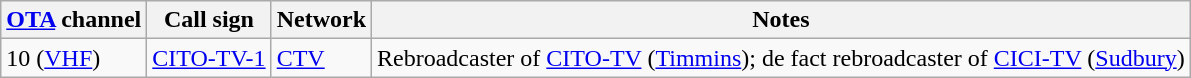<table class="wikitable sortable">
<tr>
<th><a href='#'>OTA</a> channel</th>
<th>Call sign</th>
<th>Network</th>
<th>Notes</th>
</tr>
<tr>
<td>10 (<a href='#'>VHF</a>)</td>
<td><a href='#'>CITO-TV-1</a></td>
<td><a href='#'>CTV</a></td>
<td>Rebroadcaster of <a href='#'>CITO-TV</a> (<a href='#'>Timmins</a>); de fact rebroadcaster of <a href='#'>CICI-TV</a> (<a href='#'>Sudbury</a>)</td>
</tr>
</table>
